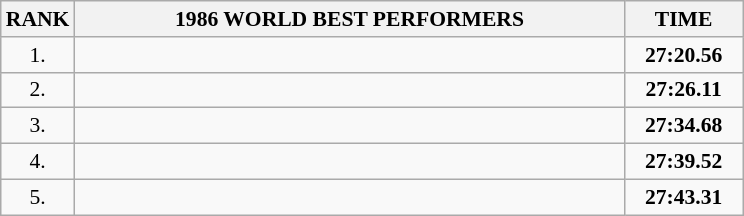<table class="wikitable" style="border-collapse: collapse; font-size: 90%;">
<tr>
<th>RANK</th>
<th align="center" style="width: 25em">1986 WORLD BEST PERFORMERS</th>
<th align="center" style="width: 5em">TIME</th>
</tr>
<tr>
<td align="center">1.</td>
<td></td>
<td align="center"><strong>27:20.56</strong></td>
</tr>
<tr>
<td align="center">2.</td>
<td></td>
<td align="center"><strong>27:26.11</strong></td>
</tr>
<tr>
<td align="center">3.</td>
<td></td>
<td align="center"><strong>27:34.68</strong></td>
</tr>
<tr>
<td align="center">4.</td>
<td></td>
<td align="center"><strong>27:39.52</strong></td>
</tr>
<tr>
<td align="center">5.</td>
<td></td>
<td align="center"><strong>27:43.31</strong></td>
</tr>
</table>
